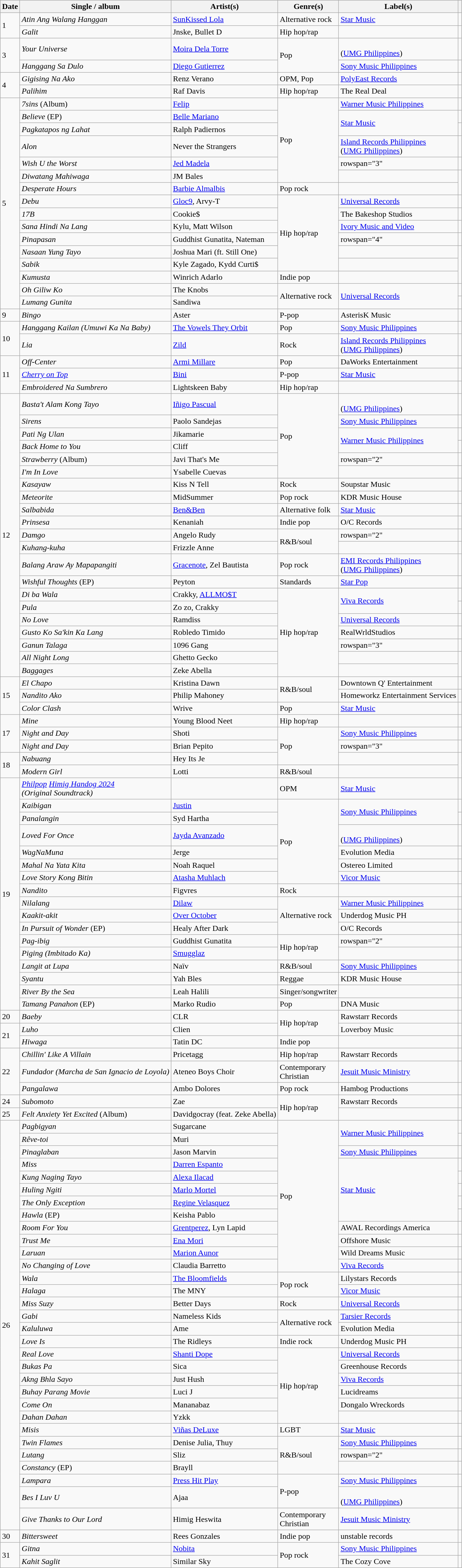<table class="wikitable">
<tr>
<th>Date</th>
<th>Single / album</th>
<th>Artist(s)</th>
<th>Genre(s)</th>
<th>Label(s)</th>
<th></th>
</tr>
<tr>
<td rowspan="2">1</td>
<td><em>Atin Ang Walang Hanggan</em></td>
<td><a href='#'>SunKissed Lola</a></td>
<td>Alternative rock</td>
<td><a href='#'>Star Music</a></td>
<td></td>
</tr>
<tr>
<td><em>Galit</em></td>
<td>Jnske, Bullet D</td>
<td>Hip hop/rap</td>
<td></td>
<td></td>
</tr>
<tr>
<td rowspan="2">3</td>
<td><em>Your Universe</em></td>
<td><a href='#'>Moira Dela Torre</a></td>
<td rowspan="2">Pop</td>
<td><br>(<a href='#'>UMG Philippines</a>)</td>
<td></td>
</tr>
<tr>
<td><em>Hanggang Sa Dulo</em></td>
<td><a href='#'>Diego Gutierrez</a></td>
<td><a href='#'>Sony Music Philippines</a></td>
<td></td>
</tr>
<tr>
<td rowspan="2">4</td>
<td><em>Gigising Na Ako</em></td>
<td>Renz Verano</td>
<td>OPM, Pop</td>
<td><a href='#'>PolyEast Records</a></td>
<td></td>
</tr>
<tr>
<td><em>Palihim</em></td>
<td>Raf Davis</td>
<td>Hip hop/rap</td>
<td>The Real Deal</td>
<td></td>
</tr>
<tr>
<td rowspan="16">5</td>
<td><em>7sins</em> (Album)</td>
<td><a href='#'>Felip</a></td>
<td rowspan="6">Pop</td>
<td><a href='#'>Warner Music Philippines</a></td>
<td></td>
</tr>
<tr>
<td><em>Believe</em> (EP)</td>
<td><a href='#'>Belle Mariano</a></td>
<td rowspan="2"><a href='#'>Star Music</a></td>
<td></td>
</tr>
<tr>
<td><em>Pagkatapos ng Lahat</em></td>
<td>Ralph Padiernos</td>
<td></td>
</tr>
<tr>
<td><em>Alon</em></td>
<td>Never the Strangers</td>
<td><a href='#'>Island Records Philippines</a><br>(<a href='#'>UMG Philippines</a>)</td>
<td></td>
</tr>
<tr>
<td><em>Wish U the Worst</em></td>
<td><a href='#'>Jed Madela</a></td>
<td>rowspan="3" </td>
<td></td>
</tr>
<tr>
<td><em>Diwatang Mahiwaga</em></td>
<td>JM Bales</td>
<td></td>
</tr>
<tr>
<td><em>Desperate Hours</em></td>
<td><a href='#'>Barbie Almalbis</a></td>
<td>Pop rock</td>
<td></td>
</tr>
<tr>
<td><em>Debu</em></td>
<td><a href='#'>Gloc9</a>, Arvy-T</td>
<td rowspan="6">Hip hop/rap</td>
<td><a href='#'>Universal Records</a></td>
<td></td>
</tr>
<tr>
<td><em>17B</em></td>
<td>Cookie$</td>
<td>The Bakeshop Studios</td>
<td></td>
</tr>
<tr>
<td><em>Sana Hindi Na Lang</em></td>
<td>Kylu, Matt Wilson</td>
<td><a href='#'>Ivory Music and Video</a></td>
<td></td>
</tr>
<tr>
<td><em>Pinapasan</em></td>
<td>Guddhist Gunatita, Nateman</td>
<td>rowspan="4" </td>
<td></td>
</tr>
<tr>
<td><em>Nasaan Yung Tayo</em></td>
<td>Joshua Mari (ft. Still One)</td>
<td></td>
</tr>
<tr>
<td><em>Sabik</em></td>
<td>Kyle Zagado, Kydd Curti$</td>
<td></td>
</tr>
<tr>
<td><em>Kumusta</em></td>
<td>Winrich Adarlo</td>
<td>Indie pop</td>
<td></td>
</tr>
<tr>
<td><em>Oh Giliw Ko</em></td>
<td>The Knobs</td>
<td rowspan="2">Alternative rock</td>
<td rowspan="2"><a href='#'>Universal Records</a></td>
<td></td>
</tr>
<tr>
<td><em>Lumang Gunita</em></td>
<td>Sandiwa</td>
<td></td>
</tr>
<tr>
<td>9</td>
<td><em>Bingo</em></td>
<td>Aster</td>
<td>P-pop</td>
<td>AsterisK Music</td>
<td></td>
</tr>
<tr>
<td rowspan="2">10</td>
<td><em>Hanggang Kailan (Umuwi Ka Na Baby)</em></td>
<td><a href='#'>The Vowels They Orbit</a></td>
<td>Pop</td>
<td><a href='#'>Sony Music Philippines</a></td>
<td></td>
</tr>
<tr>
<td><em>Lia</em></td>
<td><a href='#'>Zild</a></td>
<td>Rock</td>
<td><a href='#'>Island Records Philippines</a><br>(<a href='#'>UMG Philippines</a>)</td>
<td></td>
</tr>
<tr>
<td rowspan="3">11</td>
<td><em>Off-Center</em></td>
<td><a href='#'>Armi Millare</a></td>
<td>Pop</td>
<td>DaWorks Entertainment</td>
<td></td>
</tr>
<tr>
<td><em><a href='#'>Cherry on Top</a></em></td>
<td><a href='#'>Bini</a></td>
<td>P-pop</td>
<td><a href='#'>Star Music</a></td>
<td></td>
</tr>
<tr>
<td><em>Embroidered Na Sumbrero</em></td>
<td>Lightskeen Baby</td>
<td>Hip hop/rap</td>
<td></td>
<td></td>
</tr>
<tr>
<td rowspan="21">12</td>
<td><em>Basta't Alam Kong Tayo</em></td>
<td><a href='#'>Iñigo Pascual</a></td>
<td rowspan="6">Pop</td>
<td><br>(<a href='#'>UMG Philippines</a>)</td>
<td></td>
</tr>
<tr>
<td><em>Sirens</em></td>
<td>Paolo Sandejas</td>
<td><a href='#'>Sony Music Philippines</a></td>
<td></td>
</tr>
<tr>
<td><em>Pati Ng Ulan</em></td>
<td>Jikamarie</td>
<td rowspan="2"><a href='#'>Warner Music Philippines</a></td>
<td></td>
</tr>
<tr>
<td><em>Back Home to You</em></td>
<td>Cliff</td>
<td></td>
</tr>
<tr>
<td><em>Strawberry</em> (Album)</td>
<td>Javi That's Me</td>
<td>rowspan="2" </td>
<td></td>
</tr>
<tr>
<td><em>I'm In Love</em></td>
<td>Ysabelle Cuevas</td>
<td></td>
</tr>
<tr>
<td><em>Kasayaw</em></td>
<td>Kiss N Tell</td>
<td>Rock</td>
<td>Soupstar Music</td>
<td></td>
</tr>
<tr>
<td><em>Meteorite</em></td>
<td>MidSummer</td>
<td>Pop rock</td>
<td>KDR Music House</td>
<td></td>
</tr>
<tr>
<td><em>Salbabida</em></td>
<td><a href='#'>Ben&Ben</a></td>
<td>Alternative folk</td>
<td><a href='#'>Star Music</a></td>
<td></td>
</tr>
<tr>
<td><em>Prinsesa</em></td>
<td>Kenaniah</td>
<td>Indie pop</td>
<td>O/C Records</td>
<td></td>
</tr>
<tr>
<td><em>Damgo</em></td>
<td>Angelo Rudy</td>
<td rowspan="2">R&B/soul</td>
<td>rowspan="2" </td>
<td></td>
</tr>
<tr>
<td><em>Kuhang-kuha</em></td>
<td>Frizzle Anne</td>
<td></td>
</tr>
<tr>
<td><em>Balang Araw Ay Mapapangiti</em></td>
<td><a href='#'>Gracenote</a>, Zel Bautista</td>
<td>Pop rock</td>
<td><a href='#'>EMI Records Philippines</a><br>(<a href='#'>UMG Philippines</a>)</td>
<td></td>
</tr>
<tr>
<td><em>Wishful Thoughts</em> (EP)</td>
<td>Peyton</td>
<td>Standards</td>
<td><a href='#'>Star Pop</a></td>
<td></td>
</tr>
<tr>
<td><em>Di ba Wala</em></td>
<td>Crakky, <a href='#'>ALLMO$T</a></td>
<td rowspan="7">Hip hop/rap</td>
<td rowspan="2"><a href='#'>Viva Records</a></td>
<td></td>
</tr>
<tr>
<td><em>Pula</em></td>
<td>Zo zo, Crakky</td>
<td></td>
</tr>
<tr>
<td><em>No Love</em></td>
<td>Ramdiss</td>
<td><a href='#'>Universal Records</a></td>
<td></td>
</tr>
<tr>
<td><em>Gusto Ko Sa'kin Ka Lang</em></td>
<td>Robledo Timido</td>
<td>RealWrldStudios</td>
<td></td>
</tr>
<tr>
<td><em>Ganun Talaga</em></td>
<td>1096 Gang</td>
<td>rowspan="3" </td>
<td></td>
</tr>
<tr>
<td><em>All Night Long</em></td>
<td>Ghetto Gecko</td>
<td></td>
</tr>
<tr>
<td><em>Baggages</em></td>
<td>Zeke Abella</td>
<td></td>
</tr>
<tr>
<td rowspan="3">15</td>
<td><em>El Chapo</em></td>
<td>Kristina Dawn</td>
<td rowspan="2">R&B/soul</td>
<td>Downtown Q' Entertainment</td>
<td></td>
</tr>
<tr>
<td><em>Nandito Ako</em></td>
<td>Philip Mahoney</td>
<td>Homeworkz Entertainment Services</td>
<td></td>
</tr>
<tr>
<td><em>Color Clash</em></td>
<td>Wrive</td>
<td>Pop</td>
<td><a href='#'>Star Music</a></td>
<td></td>
</tr>
<tr>
<td rowspan="3">17</td>
<td><em>Mine</em></td>
<td>Young Blood Neet</td>
<td>Hip hop/rap</td>
<td></td>
<td></td>
</tr>
<tr>
<td><em>Night and Day</em></td>
<td>Shoti</td>
<td rowspan="3">Pop</td>
<td><a href='#'>Sony Music Philippines</a></td>
<td></td>
</tr>
<tr>
<td><em>Night and Day</em></td>
<td>Brian Pepito</td>
<td>rowspan="3" </td>
<td></td>
</tr>
<tr>
<td rowspan="2">18</td>
<td><em>Nabuang</em></td>
<td>Hey Its Je</td>
<td></td>
</tr>
<tr>
<td><em>Modern Girl</em></td>
<td>Lotti</td>
<td>R&B/soul</td>
<td></td>
</tr>
<tr>
<td rowspan="17">19</td>
<td><em><a href='#'>Philpop</a> <a href='#'>Himig Handog 2024</a><br>(Original Soundtrack)</em></td>
<td></td>
<td>OPM</td>
<td><a href='#'>Star Music</a></td>
<td></td>
</tr>
<tr>
<td><em>Kaibigan</em></td>
<td><a href='#'>Justin</a></td>
<td rowspan="6">Pop</td>
<td rowspan="2"><a href='#'>Sony Music Philippines</a></td>
<td></td>
</tr>
<tr>
<td><em>Panalangin</em></td>
<td>Syd Hartha</td>
<td></td>
</tr>
<tr>
<td><em>Loved For Once</em></td>
<td><a href='#'>Jayda Avanzado</a></td>
<td><br>(<a href='#'>UMG Philippines</a>)</td>
<td></td>
</tr>
<tr>
<td><em>WagNaMuna</em></td>
<td>Jerge</td>
<td>Evolution Media</td>
<td></td>
</tr>
<tr>
<td><em>Mahal Na Yata Kita</em></td>
<td>Noah Raquel</td>
<td>Ostereo Limited</td>
<td></td>
</tr>
<tr>
<td><em>Love Story Kong Bitin</em></td>
<td><a href='#'>Atasha Muhlach</a></td>
<td><a href='#'>Vicor Music</a></td>
<td></td>
</tr>
<tr>
<td><em>Nandito</em></td>
<td>Figvres</td>
<td>Rock</td>
<td></td>
<td></td>
</tr>
<tr>
<td><em>Nilalang</em></td>
<td><a href='#'>Dilaw</a></td>
<td rowspan="3">Alternative rock</td>
<td><a href='#'>Warner Music Philippines</a></td>
<td></td>
</tr>
<tr>
<td><em>Kaakit-akit</em></td>
<td><a href='#'>Over October</a></td>
<td>Underdog Music PH</td>
<td></td>
</tr>
<tr>
<td><em>In Pursuit of Wonder</em> (EP)</td>
<td>Healy After Dark</td>
<td>O/C Records</td>
<td></td>
</tr>
<tr>
<td><em>Pag-ibig</em></td>
<td>Guddhist Gunatita</td>
<td rowspan="2">Hip hop/rap</td>
<td>rowspan="2" </td>
<td></td>
</tr>
<tr>
<td><em>Piging (Imbitado Ka)</em></td>
<td><a href='#'>Smugglaz</a></td>
<td></td>
</tr>
<tr>
<td><em>Langit at Lupa</em></td>
<td>Naïv</td>
<td>R&B/soul</td>
<td><a href='#'>Sony Music Philippines</a></td>
<td></td>
</tr>
<tr>
<td><em>Syantu</em></td>
<td>Yah Bles</td>
<td>Reggae</td>
<td>KDR Music House</td>
<td></td>
</tr>
<tr>
<td><em>River By the Sea</em></td>
<td>Leah Halili</td>
<td>Singer/songwriter</td>
<td></td>
<td></td>
</tr>
<tr>
<td><em>Tamang Panahon</em> (EP)</td>
<td>Marko Rudio</td>
<td>Pop</td>
<td>DNA Music</td>
<td></td>
</tr>
<tr>
<td>20</td>
<td><em>Baeby</em></td>
<td>CLR</td>
<td rowspan="2">Hip hop/rap</td>
<td>Rawstarr Records</td>
<td></td>
</tr>
<tr>
<td rowspan="2">21</td>
<td><em>Luho</em></td>
<td>Clien</td>
<td>Loverboy Music</td>
<td></td>
</tr>
<tr>
<td><em>Hiwaga</em></td>
<td>Tatin DC</td>
<td>Indie pop</td>
<td></td>
<td></td>
</tr>
<tr>
<td rowspan="3">22</td>
<td><em>Chillin' Like A Villain</em></td>
<td>Pricetagg</td>
<td>Hip hop/rap</td>
<td>Rawstarr Records</td>
<td></td>
</tr>
<tr>
<td><em>Fundador (Marcha de San Ignacio de Loyola)</em></td>
<td>Ateneo Boys Choir</td>
<td>Contemporary<br>Christian</td>
<td><a href='#'>Jesuit Music Ministry</a></td>
<td></td>
</tr>
<tr>
<td><em>Pangalawa</em></td>
<td>Ambo Dolores</td>
<td>Pop rock</td>
<td>Hambog Productions</td>
<td></td>
</tr>
<tr>
<td>24</td>
<td><em>Subomoto</em></td>
<td>Zae</td>
<td rowspan="2">Hip hop/rap</td>
<td>Rawstarr Records</td>
<td></td>
</tr>
<tr>
<td>25</td>
<td><em>Felt Anxiety Yet Excited</em> (Album)</td>
<td>Davidgocray (feat. Zeke Abella)</td>
<td></td>
<td></td>
</tr>
<tr>
<td rowspan="31">26</td>
<td><em>Pagbigyan</em></td>
<td>Sugarcane</td>
<td rowspan="12">Pop</td>
<td rowspan="2"><a href='#'>Warner Music Philippines</a></td>
<td></td>
</tr>
<tr>
<td><em>Rêve-toi</em></td>
<td>Muri</td>
</tr>
<tr>
<td><em>Pinaglaban</em></td>
<td>Jason Marvin</td>
<td><a href='#'>Sony Music Philippines</a></td>
<td></td>
</tr>
<tr>
<td><em>Miss</em></td>
<td><a href='#'>Darren Espanto</a></td>
<td rowspan="5"><a href='#'>Star Music</a></td>
<td></td>
</tr>
<tr>
<td><em>Kung Naging Tayo</em></td>
<td><a href='#'>Alexa Ilacad</a></td>
<td></td>
</tr>
<tr>
<td><em>Huling Ngiti</em></td>
<td><a href='#'>Marlo Mortel</a></td>
<td></td>
</tr>
<tr>
<td><em>The Only Exception</em></td>
<td><a href='#'>Regine Velasquez</a></td>
<td></td>
</tr>
<tr>
<td><em>Hawla</em> (EP)</td>
<td>Keisha Pablo</td>
<td></td>
</tr>
<tr>
<td><em>Room For You</em></td>
<td><a href='#'>Grentperez</a>, Lyn Lapid</td>
<td>AWAL Recordings America</td>
<td></td>
</tr>
<tr>
<td><em>Trust Me</em></td>
<td><a href='#'>Ena Mori</a></td>
<td>Offshore Music</td>
<td></td>
</tr>
<tr>
<td><em>Laruan</em></td>
<td><a href='#'>Marion Aunor</a></td>
<td>Wild Dreams Music</td>
<td></td>
</tr>
<tr>
<td><em>No Changing of Love</em></td>
<td>Claudia Barretto</td>
<td><a href='#'>Viva Records</a></td>
<td></td>
</tr>
<tr>
<td><em>Wala</em></td>
<td><a href='#'>The Bloomfields</a></td>
<td rowspan="2">Pop rock</td>
<td>Lilystars Records</td>
<td></td>
</tr>
<tr>
<td><em>Halaga</em></td>
<td>The MNY</td>
<td><a href='#'>Vicor Music</a></td>
<td></td>
</tr>
<tr>
<td><em>Miss Suzy</em></td>
<td>Better Days</td>
<td>Rock</td>
<td><a href='#'>Universal Records</a></td>
<td></td>
</tr>
<tr>
<td><em>Gabi</em></td>
<td>Nameless Kids</td>
<td rowspan="2">Alternative rock</td>
<td><a href='#'>Tarsier Records</a></td>
<td></td>
</tr>
<tr>
<td><em>Kaluluwa</em></td>
<td>Ame</td>
<td>Evolution Media</td>
<td></td>
</tr>
<tr>
<td><em>Love Is</em></td>
<td>The Ridleys</td>
<td>Indie rock</td>
<td>Underdog Music PH</td>
<td></td>
</tr>
<tr>
<td><em>Real Love</em></td>
<td><a href='#'>Shanti Dope</a></td>
<td rowspan="6">Hip hop/rap</td>
<td><a href='#'>Universal Records</a></td>
<td></td>
</tr>
<tr>
<td><em>Bukas Pa</em></td>
<td>Sica</td>
<td>Greenhouse Records</td>
<td></td>
</tr>
<tr>
<td><em>Akng Bhla Sayo</em></td>
<td>Just Hush</td>
<td><a href='#'>Viva Records</a></td>
<td></td>
</tr>
<tr>
<td><em>Buhay Parang Movie</em></td>
<td>Luci J</td>
<td>Lucidreams</td>
<td></td>
</tr>
<tr>
<td><em>Come On</em></td>
<td>Mananabaz</td>
<td>Dongalo Wreckords</td>
<td></td>
</tr>
<tr>
<td><em>Dahan Dahan</em></td>
<td>Yzkk</td>
<td></td>
<td></td>
</tr>
<tr>
<td><em>Misis</em></td>
<td><a href='#'>Viñas DeLuxe</a></td>
<td>LGBT</td>
<td><a href='#'>Star Music</a></td>
<td></td>
</tr>
<tr>
<td><em>Twin Flames</em></td>
<td>Denise Julia, Thuy</td>
<td rowspan="3">R&B/soul</td>
<td><a href='#'>Sony Music Philippines</a></td>
<td></td>
</tr>
<tr>
<td><em>Lutang</em></td>
<td>Sliz</td>
<td>rowspan="2" </td>
<td></td>
</tr>
<tr>
<td><em>Constancy</em> (EP)</td>
<td>Brayll</td>
<td></td>
</tr>
<tr>
<td><em>Lampara</em></td>
<td><a href='#'>Press Hit Play</a></td>
<td rowspan="2">P-pop</td>
<td><a href='#'>Sony Music Philippines</a></td>
<td></td>
</tr>
<tr>
<td><em>Bes I Luv U</em></td>
<td>Ajaa</td>
<td><br>(<a href='#'>UMG Philippines</a>)</td>
<td></td>
</tr>
<tr>
<td><em>Give Thanks to Our Lord</em></td>
<td>Himig Heswita</td>
<td>Contemporary<br>Christian</td>
<td><a href='#'>Jesuit Music Ministry</a></td>
<td></td>
</tr>
<tr>
<td>30</td>
<td><em>Bittersweet</em></td>
<td>Rees Gonzales</td>
<td>Indie pop</td>
<td>unstable records</td>
<td></td>
</tr>
<tr>
<td rowspan="2">31</td>
<td><em>Gitna</em></td>
<td><a href='#'>Nobita</a></td>
<td rowspan="2">Pop rock</td>
<td><a href='#'>Sony Music Philippines</a></td>
<td></td>
</tr>
<tr>
<td><em>Kahit Saglit</em></td>
<td>Similar Sky</td>
<td>The Cozy Cove</td>
<td></td>
</tr>
</table>
